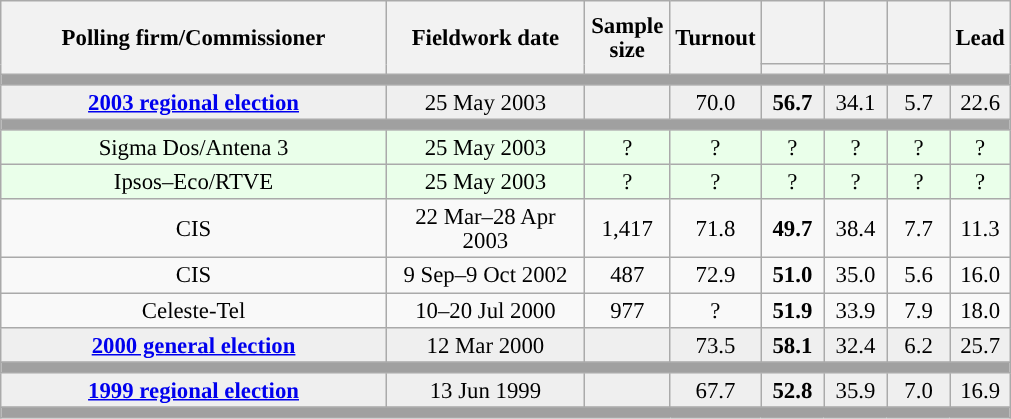<table class="wikitable collapsible collapsed" style="text-align:center; font-size:95%; line-height:16px;">
<tr style="height:42px;">
<th style="width:250px;" rowspan="2">Polling firm/Commissioner</th>
<th style="width:125px;" rowspan="2">Fieldwork date</th>
<th style="width:50px;" rowspan="2">Sample size</th>
<th style="width:45px;" rowspan="2">Turnout</th>
<th style="width:35px;"></th>
<th style="width:35px;"></th>
<th style="width:35px;"></th>
<th style="width:30px;" rowspan="2">Lead</th>
</tr>
<tr>
<th style="color:inherit;background:"></th>
<th style="color:inherit;background:"></th>
<th style="color:inherit;background:"></th>
</tr>
<tr>
<td colspan="8" style="background:#A0A0A0"></td>
</tr>
<tr style="background:#EFEFEF;">
<td><strong><a href='#'>2003 regional election</a></strong></td>
<td>25 May 2003</td>
<td></td>
<td>70.0</td>
<td><strong>56.7</strong><br></td>
<td>34.1<br></td>
<td>5.7<br></td>
<td style="background:">22.6</td>
</tr>
<tr>
<td colspan="8" style="background:#A0A0A0"></td>
</tr>
<tr style="background:#EAFFEA;">
<td>Sigma Dos/Antena 3</td>
<td>25 May 2003</td>
<td>?</td>
<td>?</td>
<td>?<br></td>
<td>?<br></td>
<td>?<br></td>
<td style="background:">?</td>
</tr>
<tr style="background:#EAFFEA;">
<td>Ipsos–Eco/RTVE</td>
<td>25 May 2003</td>
<td>?</td>
<td>?</td>
<td>?<br></td>
<td>?<br></td>
<td>?<br></td>
<td style="background:">?</td>
</tr>
<tr>
<td>CIS</td>
<td>22 Mar–28 Apr 2003</td>
<td>1,417</td>
<td>71.8</td>
<td><strong>49.7</strong><br></td>
<td>38.4<br></td>
<td>7.7<br></td>
<td style="background:">11.3</td>
</tr>
<tr>
<td>CIS</td>
<td>9 Sep–9 Oct 2002</td>
<td>487</td>
<td>72.9</td>
<td><strong>51.0</strong></td>
<td>35.0</td>
<td>5.6</td>
<td style="background:">16.0</td>
</tr>
<tr>
<td>Celeste-Tel</td>
<td>10–20 Jul 2000</td>
<td>977</td>
<td>?</td>
<td><strong>51.9</strong><br></td>
<td>33.9<br></td>
<td>7.9<br></td>
<td style="background:">18.0</td>
</tr>
<tr style="background:#EFEFEF;">
<td><strong><a href='#'>2000 general election</a></strong></td>
<td>12 Mar 2000</td>
<td></td>
<td>73.5</td>
<td><strong>58.1</strong></td>
<td>32.4</td>
<td>6.2</td>
<td style="background:">25.7</td>
</tr>
<tr>
<td colspan="8" style="background:#A0A0A0"></td>
</tr>
<tr style="background:#EFEFEF;">
<td><strong><a href='#'>1999 regional election</a></strong></td>
<td>13 Jun 1999</td>
<td></td>
<td>67.7</td>
<td><strong>52.8</strong><br></td>
<td>35.9<br></td>
<td>7.0<br></td>
<td style="background:">16.9</td>
</tr>
<tr>
<td colspan="8" style="background:#A0A0A0"></td>
</tr>
</table>
